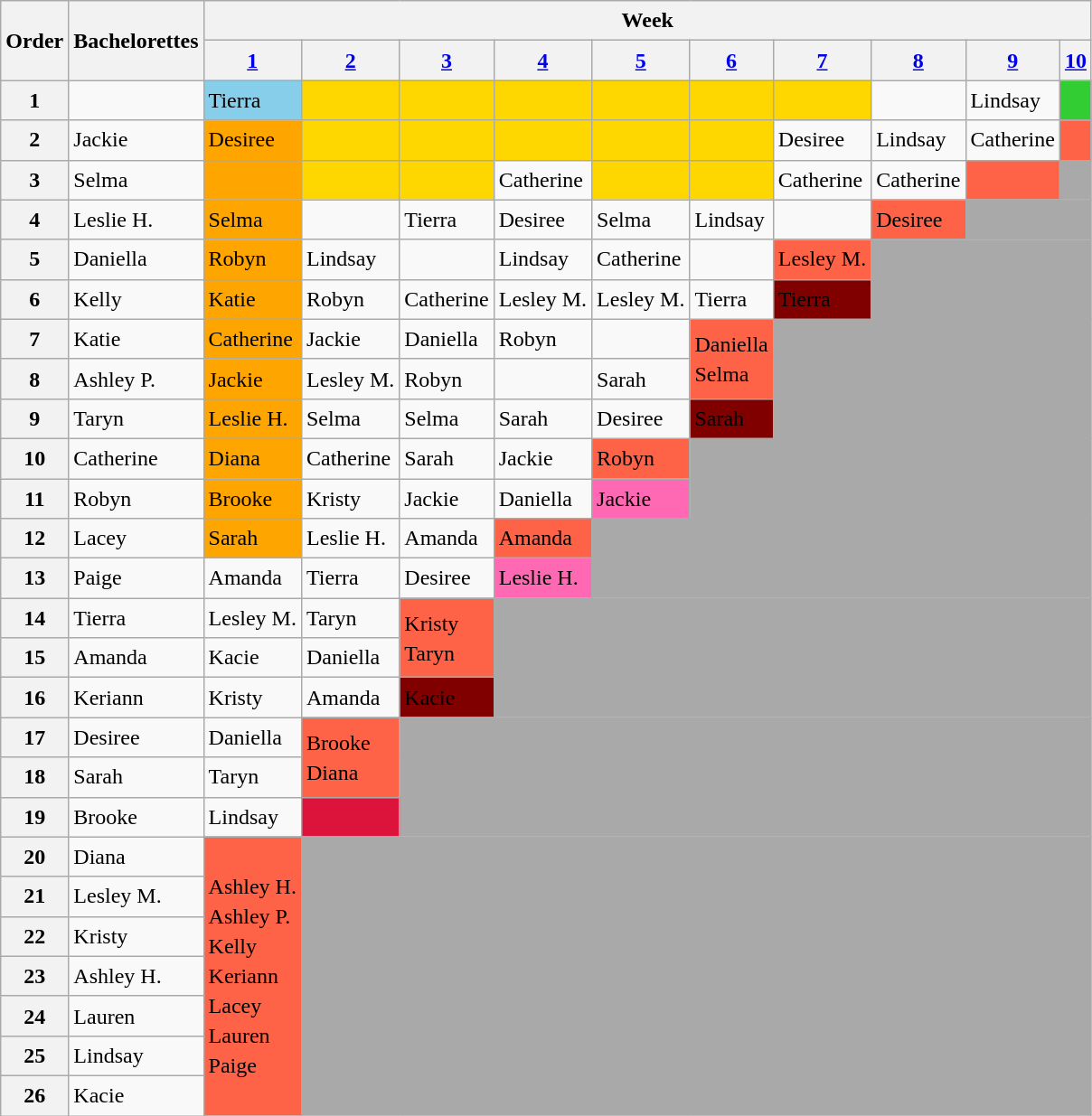<table class="wikitable" style="line-height:22px" style="text-align:center">
<tr>
<th rowspan=2>Order</th>
<th rowspan=2>Bachelorettes</th>
<th colspan="10">Week</th>
</tr>
<tr>
<th><a href='#'>1</a></th>
<th><a href='#'>2</a></th>
<th><a href='#'>3</a></th>
<th><a href='#'>4</a></th>
<th><a href='#'>5</a></th>
<th><a href='#'>6</a></th>
<th><a href='#'>7</a></th>
<th><a href='#'>8</a></th>
<th><a href='#'>9</a></th>
<th><a href='#'>10</a></th>
</tr>
<tr>
<th>1</th>
<td></td>
<td bgcolor="skyblue">Tierra</td>
<td bgcolor="gold"></td>
<td bgcolor="gold"></td>
<td bgcolor="gold"></td>
<td bgcolor="gold"></td>
<td bgcolor="gold"></td>
<td bgcolor="gold"></td>
<td></td>
<td>Lindsay</td>
<td bgcolor="limegreen"></td>
</tr>
<tr>
<th>2</th>
<td>Jackie</td>
<td bgcolor="orange">Desiree</td>
<td bgcolor="gold"></td>
<td bgcolor="gold"></td>
<td bgcolor="gold"></td>
<td bgcolor="gold"></td>
<td bgcolor="gold"></td>
<td>Desiree</td>
<td>Lindsay</td>
<td>Catherine</td>
<td bgcolor="tomato"></td>
</tr>
<tr>
<th>3</th>
<td>Selma</td>
<td bgcolor="orange"></td>
<td bgcolor="gold"></td>
<td bgcolor="gold"></td>
<td>Catherine</td>
<td bgcolor="gold"></td>
<td bgcolor="gold"></td>
<td>Catherine</td>
<td>Catherine</td>
<td bgcolor="tomato"></td>
<td bgcolor="A9A9A9"></td>
</tr>
<tr>
<th>4</th>
<td>Leslie H.</td>
<td bgcolor="orange">Selma</td>
<td></td>
<td>Tierra</td>
<td>Desiree</td>
<td>Selma</td>
<td>Lindsay</td>
<td></td>
<td bgcolor="tomato">Desiree</td>
<td bgcolor="A9A9A9" colspan="2"></td>
</tr>
<tr>
<th>5</th>
<td>Daniella</td>
<td bgcolor="orange">Robyn</td>
<td>Lindsay</td>
<td></td>
<td>Lindsay</td>
<td>Catherine</td>
<td></td>
<td bgcolor="tomato">Lesley M.</td>
<td bgcolor="A9A9A9" colspan="3" rowspan="2"></td>
</tr>
<tr>
<th>6</th>
<td>Kelly</td>
<td bgcolor="orange">Katie</td>
<td>Robyn</td>
<td>Catherine</td>
<td>Lesley M.</td>
<td>Lesley M.</td>
<td>Tierra</td>
<td bgcolor="maroon"><span>Tierra</span></td>
</tr>
<tr>
<th>7</th>
<td>Katie</td>
<td bgcolor="orange">Catherine</td>
<td>Jackie</td>
<td>Daniella</td>
<td>Robyn</td>
<td></td>
<td bgcolor="tomato" rowspan="2">Daniella<br>Selma</td>
<td bgcolor="A9A9A9" colspan="4" rowspan="3"></td>
</tr>
<tr>
<th>8</th>
<td>Ashley P.</td>
<td bgcolor="orange">Jackie</td>
<td>Lesley M.</td>
<td>Robyn</td>
<td></td>
<td>Sarah</td>
</tr>
<tr>
<th>9</th>
<td>Taryn</td>
<td bgcolor="orange">Leslie H.</td>
<td>Selma</td>
<td>Selma</td>
<td>Sarah</td>
<td>Desiree</td>
<td bgcolor="maroon"><span>Sarah</span></td>
</tr>
<tr>
<th>10</th>
<td>Catherine</td>
<td bgcolor="orange">Diana</td>
<td>Catherine</td>
<td>Sarah</td>
<td>Jackie</td>
<td bgcolor="tomato">Robyn</td>
<td bgcolor="A9A9A9" colspan="5" rowspan="2"></td>
</tr>
<tr>
<th>11</th>
<td>Robyn</td>
<td bgcolor="orange">Brooke</td>
<td>Kristy</td>
<td>Jackie</td>
<td>Daniella</td>
<td bgcolor="hotpink">Jackie</td>
</tr>
<tr>
<th>12</th>
<td>Lacey</td>
<td bgcolor="orange">Sarah</td>
<td>Leslie H.</td>
<td>Amanda</td>
<td bgcolor="tomato">Amanda</td>
<td bgcolor="A9A9A9" colspan="6" rowspan="2"></td>
</tr>
<tr>
<th>13</th>
<td>Paige</td>
<td>Amanda</td>
<td>Tierra</td>
<td>Desiree</td>
<td bgcolor="hotpink">Leslie H.</td>
</tr>
<tr>
<th>14</th>
<td>Tierra</td>
<td>Lesley M.</td>
<td>Taryn</td>
<td bgcolor="tomato" rowspan="2">Kristy<br>Taryn</td>
<td bgcolor="A9A9A9" colspan="7" rowspan="3"></td>
</tr>
<tr>
<th>15</th>
<td>Amanda</td>
<td>Kacie</td>
<td>Daniella</td>
</tr>
<tr>
<th>16</th>
<td>Keriann</td>
<td>Kristy</td>
<td>Amanda</td>
<td bgcolor="maroon"><span>Kacie</span></td>
</tr>
<tr>
<th>17</th>
<td>Desiree</td>
<td>Daniella</td>
<td bgcolor="tomato" rowspan="2">Brooke<br>Diana</td>
<td bgcolor="A9A9A9" colspan="8" rowspan="3"></td>
</tr>
<tr>
<th>18</th>
<td>Sarah</td>
<td>Taryn</td>
</tr>
<tr>
<th>19</th>
<td>Brooke</td>
<td>Lindsay</td>
<td bgcolor="crimson"></td>
</tr>
<tr>
<th>20</th>
<td>Diana</td>
<td bgcolor="tomato" rowspan="7">Ashley H.<br>Ashley P.<br>Kelly<br>Keriann<br>Lacey<br>Lauren<br>Paige</td>
<td bgcolor="A9A9A9" colspan="9" rowspan="7"></td>
</tr>
<tr>
<th>21</th>
<td>Lesley M.</td>
</tr>
<tr>
<th>22</th>
<td>Kristy</td>
</tr>
<tr>
<th>23</th>
<td>Ashley H.</td>
</tr>
<tr>
<th>24</th>
<td>Lauren</td>
</tr>
<tr>
<th>25</th>
<td>Lindsay</td>
</tr>
<tr>
<th>26</th>
<td>Kacie</td>
</tr>
</table>
